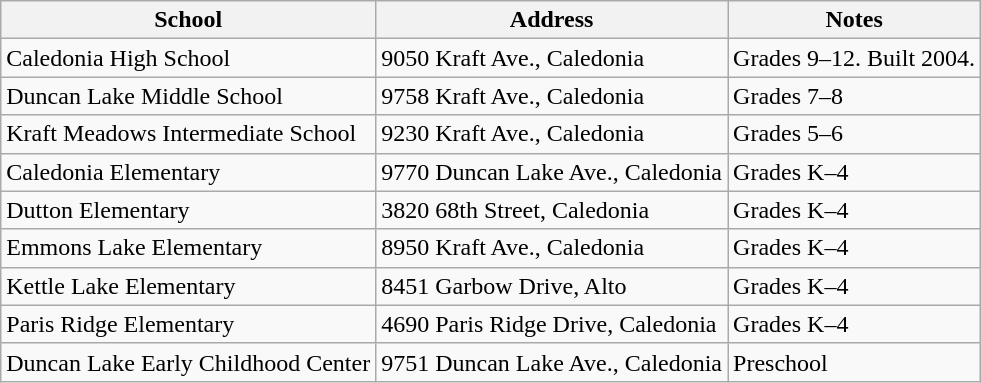<table class="wikitable">
<tr>
<th>School</th>
<th>Address</th>
<th>Notes</th>
</tr>
<tr>
<td>Caledonia High School</td>
<td>9050 Kraft Ave., Caledonia</td>
<td>Grades 9–12. Built 2004.</td>
</tr>
<tr>
<td>Duncan Lake Middle School</td>
<td>9758 Kraft Ave., Caledonia</td>
<td>Grades 7–8</td>
</tr>
<tr>
<td>Kraft Meadows Intermediate School</td>
<td>9230 Kraft Ave., Caledonia</td>
<td>Grades 5–6</td>
</tr>
<tr>
<td>Caledonia Elementary</td>
<td>9770 Duncan Lake Ave., Caledonia</td>
<td>Grades K–4</td>
</tr>
<tr>
<td>Dutton Elementary</td>
<td>3820 68th Street, Caledonia</td>
<td>Grades K–4</td>
</tr>
<tr>
<td>Emmons Lake Elementary</td>
<td>8950 Kraft Ave., Caledonia</td>
<td>Grades K–4</td>
</tr>
<tr>
<td>Kettle Lake Elementary</td>
<td>8451 Garbow Drive, Alto</td>
<td>Grades K–4</td>
</tr>
<tr>
<td>Paris Ridge Elementary</td>
<td>4690 Paris Ridge Drive, Caledonia</td>
<td>Grades K–4</td>
</tr>
<tr>
<td>Duncan Lake Early Childhood Center</td>
<td>9751 Duncan Lake Ave., Caledonia</td>
<td>Preschool</td>
</tr>
</table>
